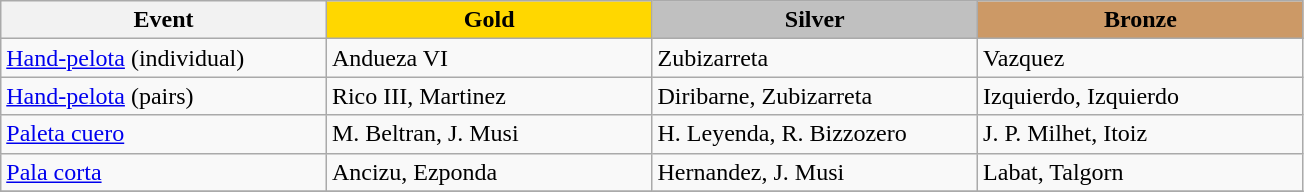<table class="wikitable" style="max-width: 23cm; width: 100%">
<tr>
<th scope="col">Event</th>
<th scope="col" style="background-color:gold; width:25%">Gold</th>
<th scope="col" style="background-color:silver; width:25%; width:25%">Silver</th>
<th scope="col" style="background-color:#cc9966; width:25%">Bronze</th>
</tr>
<tr>
<td><a href='#'>Hand-pelota</a> (individual)</td>
<td> Andueza VI</td>
<td> Zubizarreta</td>
<td> Vazquez</td>
</tr>
<tr>
<td><a href='#'>Hand-pelota</a> (pairs)</td>
<td> Rico III, Martinez</td>
<td> Diribarne, Zubizarreta</td>
<td> Izquierdo, Izquierdo</td>
</tr>
<tr>
<td><a href='#'>Paleta cuero</a></td>
<td> M. Beltran, J. Musi</td>
<td> H. Leyenda, R. Bizzozero</td>
<td> J. P. Milhet, Itoiz</td>
</tr>
<tr>
<td><a href='#'>Pala corta</a></td>
<td> Ancizu, Ezponda</td>
<td> Hernandez, J. Musi</td>
<td> Labat, Talgorn</td>
</tr>
<tr>
</tr>
</table>
